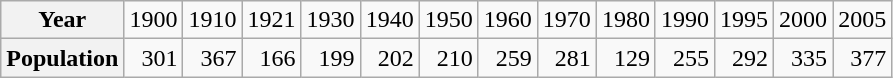<table class="wikitable" style="text-align:right;">
<tr>
<th>Year</th>
<td>1900</td>
<td>1910</td>
<td>1921</td>
<td>1930</td>
<td>1940</td>
<td>1950</td>
<td>1960</td>
<td>1970</td>
<td>1980</td>
<td>1990</td>
<td>1995</td>
<td>2000</td>
<td>2005</td>
</tr>
<tr>
<th>Population</th>
<td>301</td>
<td>367</td>
<td>166</td>
<td>199</td>
<td>202</td>
<td>210</td>
<td>259</td>
<td>281</td>
<td>129</td>
<td>255</td>
<td>292</td>
<td>335</td>
<td>377</td>
</tr>
</table>
